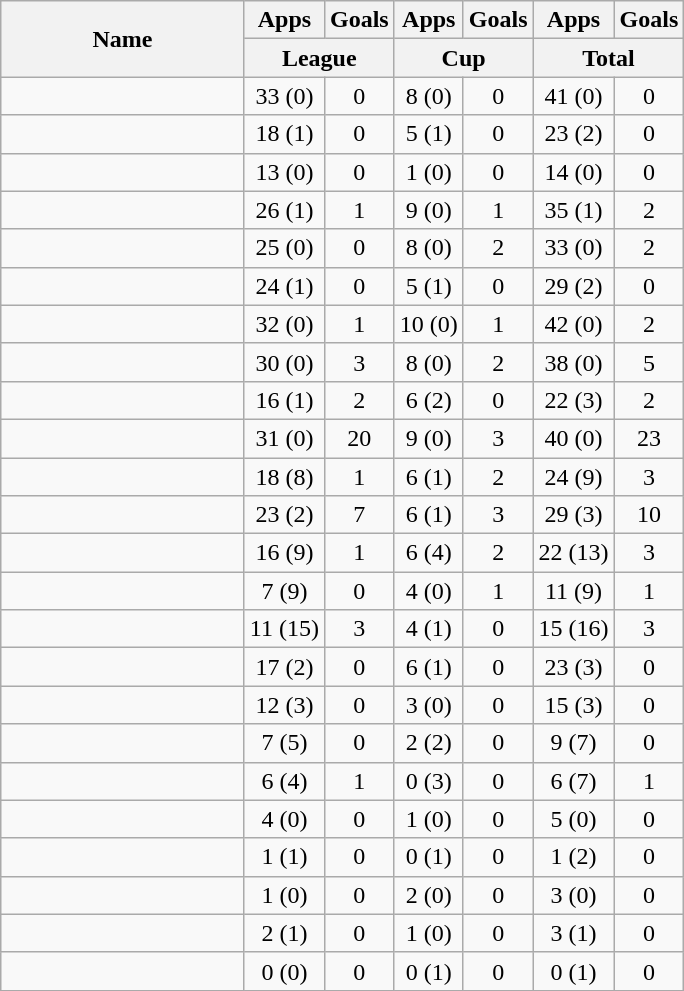<table class="wikitable sortable" style="text-align:center">
<tr>
<th rowspan="2" width="155">Name</th>
<th>Apps</th>
<th>Goals</th>
<th>Apps</th>
<th>Goals</th>
<th>Apps</th>
<th>Goals</th>
</tr>
<tr class="unsortable">
<th colspan="2" width="55">League</th>
<th colspan="2" width="55">Cup</th>
<th colspan="2" width="55">Total</th>
</tr>
<tr>
<td align="left"> </td>
<td>33 (0)</td>
<td>0</td>
<td>8 (0)</td>
<td>0</td>
<td>41 (0)</td>
<td>0</td>
</tr>
<tr>
<td align="left"> </td>
<td>18 (1)</td>
<td>0</td>
<td>5 (1)</td>
<td>0</td>
<td>23 (2)</td>
<td>0</td>
</tr>
<tr>
<td align="left"> </td>
<td>13 (0)</td>
<td>0</td>
<td>1 (0)</td>
<td>0</td>
<td>14 (0)</td>
<td>0</td>
</tr>
<tr>
<td align="left"> </td>
<td>26 (1)</td>
<td>1</td>
<td>9 (0)</td>
<td>1</td>
<td>35 (1)</td>
<td>2</td>
</tr>
<tr>
<td align="left"> </td>
<td>25 (0)</td>
<td>0</td>
<td>8 (0)</td>
<td>2</td>
<td>33 (0)</td>
<td>2</td>
</tr>
<tr>
<td align="left"> </td>
<td>24 (1)</td>
<td>0</td>
<td>5 (1)</td>
<td>0</td>
<td>29 (2)</td>
<td>0</td>
</tr>
<tr>
<td align="left"> </td>
<td>32 (0)</td>
<td>1</td>
<td>10 (0)</td>
<td>1</td>
<td>42 (0)</td>
<td>2</td>
</tr>
<tr>
<td align="left"> </td>
<td>30 (0)</td>
<td>3</td>
<td>8 (0)</td>
<td>2</td>
<td>38 (0)</td>
<td>5</td>
</tr>
<tr>
<td align="left"> </td>
<td>16 (1)</td>
<td>2</td>
<td>6 (2)</td>
<td>0</td>
<td>22 (3)</td>
<td>2</td>
</tr>
<tr>
<td align="left"> </td>
<td>31 (0)</td>
<td>20</td>
<td>9 (0)</td>
<td>3</td>
<td>40 (0)</td>
<td>23</td>
</tr>
<tr>
<td align="left"> </td>
<td>18 (8)</td>
<td>1</td>
<td>6 (1)</td>
<td>2</td>
<td>24 (9)</td>
<td>3</td>
</tr>
<tr>
<td align="left"> </td>
<td>23 (2)</td>
<td>7</td>
<td>6 (1)</td>
<td>3</td>
<td>29 (3)</td>
<td>10</td>
</tr>
<tr>
<td align="left"> </td>
<td>16 (9)</td>
<td>1</td>
<td>6 (4)</td>
<td>2</td>
<td>22 (13)</td>
<td>3</td>
</tr>
<tr>
<td align="left"> </td>
<td>7 (9)</td>
<td>0</td>
<td>4 (0)</td>
<td>1</td>
<td>11 (9)</td>
<td>1</td>
</tr>
<tr>
<td align="left"> </td>
<td>11 (15)</td>
<td>3</td>
<td>4 (1)</td>
<td>0</td>
<td>15 (16)</td>
<td>3</td>
</tr>
<tr>
<td align="left"> </td>
<td>17 (2)</td>
<td>0</td>
<td>6 (1)</td>
<td>0</td>
<td>23 (3)</td>
<td>0</td>
</tr>
<tr>
<td align="left"> </td>
<td>12 (3)</td>
<td>0</td>
<td>3 (0)</td>
<td>0</td>
<td>15 (3)</td>
<td>0</td>
</tr>
<tr>
<td align="left"> </td>
<td>7 (5)</td>
<td>0</td>
<td>2 (2)</td>
<td>0</td>
<td>9 (7)</td>
<td>0</td>
</tr>
<tr>
<td align="left"> </td>
<td>6 (4)</td>
<td>1</td>
<td>0 (3)</td>
<td>0</td>
<td>6 (7)</td>
<td>1</td>
</tr>
<tr>
<td align="left"> </td>
<td>4 (0)</td>
<td>0</td>
<td>1 (0)</td>
<td>0</td>
<td>5 (0)</td>
<td>0</td>
</tr>
<tr>
<td align="left"> </td>
<td>1 (1)</td>
<td>0</td>
<td>0 (1)</td>
<td>0</td>
<td>1 (2)</td>
<td>0</td>
</tr>
<tr>
<td align="left"> </td>
<td>1 (0)</td>
<td>0</td>
<td>2 (0)</td>
<td>0</td>
<td>3 (0)</td>
<td>0</td>
</tr>
<tr>
<td align="left"> </td>
<td>2 (1)</td>
<td>0</td>
<td>1 (0)</td>
<td>0</td>
<td>3 (1)</td>
<td>0</td>
</tr>
<tr>
<td align="left"> </td>
<td>0 (0)</td>
<td>0</td>
<td>0 (1)</td>
<td>0</td>
<td>0 (1)</td>
<td>0</td>
</tr>
<tr>
</tr>
</table>
